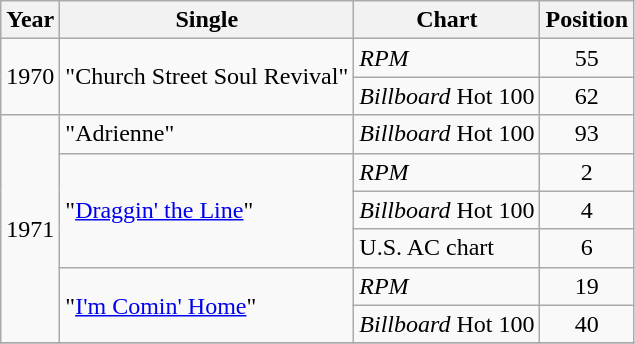<table class="wikitable">
<tr>
<th>Year</th>
<th>Single</th>
<th>Chart</th>
<th>Position</th>
</tr>
<tr>
<td rowspan="2">1970</td>
<td rowspan="2">"Church Street Soul Revival"</td>
<td><em>RPM</em></td>
<td align="center">55</td>
</tr>
<tr>
<td><em>Billboard</em> Hot 100</td>
<td align="center">62</td>
</tr>
<tr>
<td rowspan="6">1971</td>
<td rowspan="1">"Adrienne"</td>
<td><em>Billboard</em> Hot 100</td>
<td align="center">93</td>
</tr>
<tr>
<td rowspan="3">"<a href='#'>Draggin' the Line</a>"</td>
<td><em>RPM</em></td>
<td align="center">2</td>
</tr>
<tr>
<td><em>Billboard</em> Hot 100</td>
<td align="center">4</td>
</tr>
<tr>
<td>U.S. AC chart</td>
<td align="center">6</td>
</tr>
<tr>
<td rowspan="2">"<a href='#'>I'm Comin' Home</a>"</td>
<td><em>RPM</em></td>
<td align="center">19</td>
</tr>
<tr>
<td><em>Billboard</em> Hot 100</td>
<td align="center">40</td>
</tr>
<tr>
</tr>
</table>
